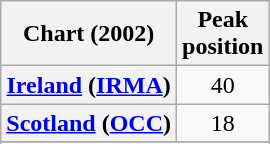<table class="wikitable sortable plainrowheaders" style="text-align:center">
<tr>
<th scope="col">Chart (2002)</th>
<th scope="col">Peak<br>position</th>
</tr>
<tr>
<th scope="row"><a href='#'>Ireland</a> (<a href='#'>IRMA</a>)</th>
<td>40</td>
</tr>
<tr>
<th scope="row"><a href='#'>Scotland</a> (<a href='#'>OCC</a>)</th>
<td>18</td>
</tr>
<tr>
</tr>
<tr>
</tr>
<tr>
</tr>
</table>
